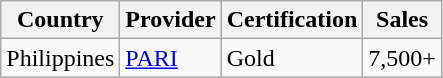<table class="wikitable sortable">
<tr>
<th>Country</th>
<th>Provider</th>
<th>Certification</th>
<th>Sales</th>
</tr>
<tr>
<td>Philippines</td>
<td><a href='#'>PARI</a></td>
<td>Gold</td>
<td>7,500+</td>
</tr>
</table>
